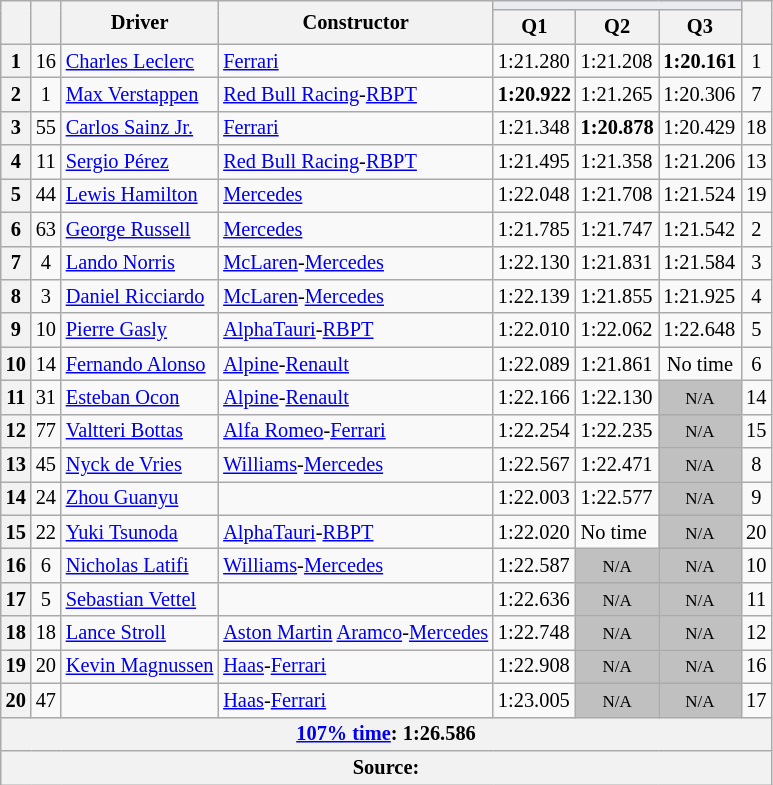<table class="wikitable sortable" style="font-size: 85%;">
<tr>
<th rowspan="2"></th>
<th rowspan="2"></th>
<th rowspan="2">Driver</th>
<th rowspan="2">Constructor</th>
<th colspan="3" style="background:#eaecf0; text-align:center;"></th>
<th rowspan="2"></th>
</tr>
<tr>
<th scope="col">Q1</th>
<th scope="col">Q2</th>
<th scope="col">Q3</th>
</tr>
<tr>
<th scope="row">1</th>
<td align="center">16</td>
<td data-sort-value="lec"> <a href='#'>Charles Leclerc</a></td>
<td><a href='#'>Ferrari</a></td>
<td>1:21.280</td>
<td>1:21.208</td>
<td><strong>1:20.161</strong></td>
<td align="center">1</td>
</tr>
<tr>
<th scope="row">2</th>
<td align="center">1</td>
<td data-sort-value="ver"> <a href='#'>Max Verstappen</a></td>
<td><a href='#'>Red Bull Racing</a>-<a href='#'>RBPT</a></td>
<td><strong>1:20.922</strong></td>
<td>1:21.265</td>
<td>1:20.306</td>
<td align="center">7</td>
</tr>
<tr>
<th scope="row">3</th>
<td align="center">55</td>
<td data-sort-value="sai"> <a href='#'>Carlos Sainz Jr.</a></td>
<td><a href='#'>Ferrari</a></td>
<td>1:21.348</td>
<td><strong>1:20.878</strong></td>
<td>1:20.429</td>
<td align="center">18</td>
</tr>
<tr>
<th scope="row">4</th>
<td align="center">11</td>
<td data-sort-value="per"> <a href='#'>Sergio Pérez</a></td>
<td><a href='#'>Red Bull Racing</a>-<a href='#'>RBPT</a></td>
<td>1:21.495</td>
<td>1:21.358</td>
<td>1:21.206</td>
<td align="center">13</td>
</tr>
<tr>
<th scope="row">5</th>
<td align="center">44</td>
<td data-sort-value="ham"> <a href='#'>Lewis Hamilton</a></td>
<td><a href='#'>Mercedes</a></td>
<td>1:22.048</td>
<td>1:21.708</td>
<td>1:21.524</td>
<td align="center">19</td>
</tr>
<tr>
<th scope="row">6</th>
<td align="center">63</td>
<td data-sort-value="rus"> <a href='#'>George Russell</a></td>
<td><a href='#'>Mercedes</a></td>
<td>1:21.785</td>
<td>1:21.747</td>
<td>1:21.542</td>
<td align="center">2</td>
</tr>
<tr>
<th scope="row">7</th>
<td align="center">4</td>
<td data-sort-value="nor"> <a href='#'>Lando Norris</a></td>
<td><a href='#'>McLaren</a>-<a href='#'>Mercedes</a></td>
<td>1:22.130</td>
<td>1:21.831</td>
<td>1:21.584</td>
<td align="center">3</td>
</tr>
<tr>
<th scope="row">8</th>
<td align="center">3</td>
<td data-sort-value="ric"> <a href='#'>Daniel Ricciardo</a></td>
<td><a href='#'>McLaren</a>-<a href='#'>Mercedes</a></td>
<td>1:22.139</td>
<td>1:21.855</td>
<td>1:21.925</td>
<td align="center">4</td>
</tr>
<tr>
<th align="center">9</th>
<td align="center">10</td>
<td data-sort-value="gas"> <a href='#'>Pierre Gasly</a></td>
<td><a href='#'>AlphaTauri</a>-<a href='#'>RBPT</a></td>
<td>1:22.010</td>
<td>1:22.062</td>
<td>1:22.648</td>
<td align="center">5</td>
</tr>
<tr>
<th scope="row">10</th>
<td align="center">14</td>
<td data-sort-value="alo"> <a href='#'>Fernando Alonso</a></td>
<td><a href='#'>Alpine</a>-<a href='#'>Renault</a></td>
<td>1:22.089</td>
<td>1:21.861</td>
<td data-sort-value="10" align="center">No time</td>
<td align="center">6</td>
</tr>
<tr>
<th scope="row">11</th>
<td align="center">31</td>
<td data-sort-value="oco"> <a href='#'>Esteban Ocon</a></td>
<td><a href='#'>Alpine</a>-<a href='#'>Renault</a></td>
<td>1:22.166</td>
<td>1:22.130</td>
<td data-sort-value="12" align="center" style="background: silver"><small>N/A</small></td>
<td align="center">14</td>
</tr>
<tr>
<th scope="row">12</th>
<td align="center">77</td>
<td data-sort-value="bot"> <a href='#'>Valtteri Bottas</a></td>
<td><a href='#'>Alfa Romeo</a>-<a href='#'>Ferrari</a></td>
<td>1:22.254</td>
<td>1:22.235</td>
<td data-sort-value="12" align="center" style="background: silver"><small>N/A</small></td>
<td align="center">15</td>
</tr>
<tr>
<th scope="row">13</th>
<td align="center">45</td>
<td data-sort-value="vri"> <a href='#'>Nyck de Vries</a></td>
<td><a href='#'>Williams</a>-<a href='#'>Mercedes</a></td>
<td>1:22.567</td>
<td>1:22.471</td>
<td data-sort-value="13" align="center" style="background: silver"><small>N/A</small></td>
<td align="center">8</td>
</tr>
<tr>
<th scope="row">14</th>
<td align="center">24</td>
<td data-sort-value="zho"> <a href='#'>Zhou Guanyu</a></td>
<td></td>
<td>1:22.003</td>
<td>1:22.577</td>
<td data-sort-value="14" align="center" style="background: silver"><small>N/A</small></td>
<td align="center">9</td>
</tr>
<tr>
<th scope="row">15</th>
<td align="center">22</td>
<td data-sort-value="tsu"> <a href='#'>Yuki Tsunoda</a></td>
<td><a href='#'>AlphaTauri</a>-<a href='#'>RBPT</a></td>
<td>1:22.020</td>
<td data-sort-value="15">No time</td>
<td data-sort-value="15" align="center" style="background: silver"><small>N/A</small></td>
<td align="center">20</td>
</tr>
<tr>
<th align="center">16</th>
<td align="center">6</td>
<td data-sort-value="lat"> <a href='#'>Nicholas Latifi</a></td>
<td><a href='#'>Williams</a>-<a href='#'>Mercedes</a></td>
<td>1:22.587</td>
<td data-sort-value="16" align="center" style="background: silver"><small>N/A</small></td>
<td data-sort-value="16" align="center" style="background: silver"><small>N/A</small></td>
<td align="center">10</td>
</tr>
<tr>
<th scope="row">17</th>
<td align="center">5</td>
<td data-sort-value="vet"> <a href='#'>Sebastian Vettel</a></td>
<td></td>
<td>1:22.636</td>
<td data-sort-value="17" align="center" style="background: silver"><small>N/A</small></td>
<td data-sort-value="17" align="center" style="background: silver"><small>N/A</small></td>
<td align="center">11</td>
</tr>
<tr>
<th scope="row">18</th>
<td align="center">18</td>
<td data-sort-value="str"> <a href='#'>Lance Stroll</a></td>
<td><a href='#'>Aston Martin</a> <a href='#'>Aramco</a>-<a href='#'>Mercedes</a></td>
<td>1:22.748</td>
<td data-sort-value="18" align="center" style="background: silver"><small>N/A</small></td>
<td data-sort-value="18" align="center" style="background: silver"><small>N/A</small></td>
<td align="center">12</td>
</tr>
<tr>
<th scope="row">19</th>
<td align="center">20</td>
<td data-sort-value="mag"> <a href='#'>Kevin Magnussen</a></td>
<td><a href='#'>Haas</a>-<a href='#'>Ferrari</a></td>
<td>1:22.908</td>
<td data-sort-value="19" align="center" style="background: silver"><small>N/A</small></td>
<td data-sort-value="19" align="center" style="background: silver"><small>N/A</small></td>
<td align="center">16</td>
</tr>
<tr>
<th scope="row">20</th>
<td align="center">47</td>
<td data-sort-value="sch"></td>
<td><a href='#'>Haas</a>-<a href='#'>Ferrari</a></td>
<td>1:23.005</td>
<td data-sort-value="20" align="center" style="background: silver"><small>N/A</small></td>
<td data-sort-value="20" align="center" style="background: silver"><small>N/A</small></td>
<td align="center">17</td>
</tr>
<tr>
<th colspan="8"><a href='#'>107% time</a>: 1:26.586</th>
</tr>
<tr>
<th colspan="8">Source:</th>
</tr>
</table>
